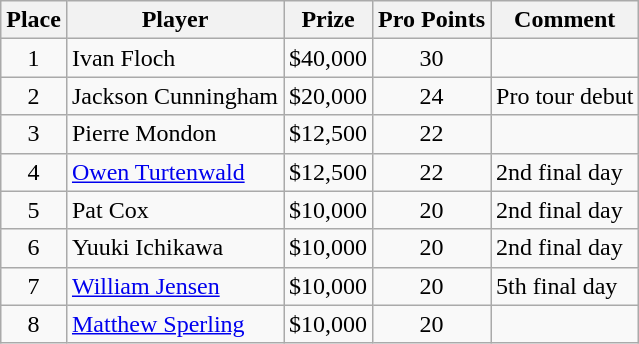<table class="wikitable">
<tr>
<th>Place</th>
<th>Player</th>
<th>Prize</th>
<th>Pro Points</th>
<th>Comment</th>
</tr>
<tr>
<td align=center>1</td>
<td> Ivan Floch</td>
<td align=center>$40,000</td>
<td align=center>30</td>
<td></td>
</tr>
<tr>
<td align=center>2</td>
<td> Jackson Cunningham</td>
<td align=center>$20,000</td>
<td align=center>24</td>
<td>Pro tour debut</td>
</tr>
<tr>
<td align=center>3</td>
<td> Pierre Mondon</td>
<td align=center>$12,500</td>
<td align=center>22</td>
<td></td>
</tr>
<tr>
<td align=center>4</td>
<td> <a href='#'>Owen Turtenwald</a></td>
<td align=center>$12,500</td>
<td align=center>22</td>
<td>2nd final day</td>
</tr>
<tr>
<td align=center>5</td>
<td> Pat Cox</td>
<td align=center>$10,000</td>
<td align=center>20</td>
<td>2nd final day</td>
</tr>
<tr>
<td align=center>6</td>
<td> Yuuki Ichikawa</td>
<td align=center>$10,000</td>
<td align=center>20</td>
<td>2nd final day</td>
</tr>
<tr>
<td align=center>7</td>
<td> <a href='#'>William Jensen</a></td>
<td align=center>$10,000</td>
<td align=center>20</td>
<td>5th final day</td>
</tr>
<tr>
<td align=center>8</td>
<td> <a href='#'>Matthew Sperling</a></td>
<td align=center>$10,000</td>
<td align=center>20</td>
<td></td>
</tr>
</table>
